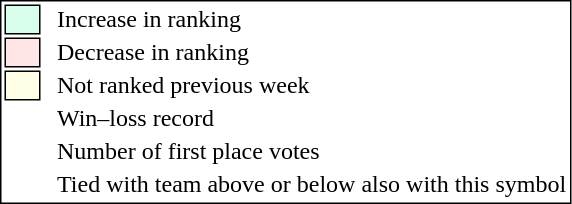<table style="border:1px solid black;">
<tr>
<td style="background:#D8FFEB; width:20px; border:1px solid black;"></td>
<td> </td>
<td>Increase in ranking</td>
</tr>
<tr>
<td style="background:#FFE6E6; width:20px; border:1px solid black;"></td>
<td> </td>
<td>Decrease in ranking</td>
</tr>
<tr>
<td style="background:#FFFFE6; width:20px; border:1px solid black;"></td>
<td> </td>
<td>Not ranked previous week</td>
</tr>
<tr>
<td></td>
<td> </td>
<td>Win–loss record</td>
</tr>
<tr>
<td></td>
<td> </td>
<td>Number of first place votes</td>
</tr>
<tr>
<td></td>
<td></td>
<td>Tied with team above or below also with this symbol</td>
</tr>
</table>
